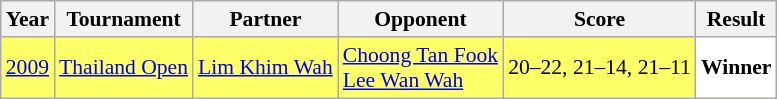<table class="sortable wikitable" style="font-size: 90%;">
<tr>
<th>Year</th>
<th>Tournament</th>
<th>Partner</th>
<th>Opponent</th>
<th>Score</th>
<th>Result</th>
</tr>
<tr style="background:#FFFF67">
<td align="center"><a href='#'>2009</a></td>
<td align="left"><a href='#'>Thailand Open</a></td>
<td align="left"> <a href='#'>Lim Khim Wah</a></td>
<td align="left"> <a href='#'>Choong Tan Fook</a> <br>  <a href='#'>Lee Wan Wah</a></td>
<td align="left">20–22, 21–14, 21–11</td>
<td style="text-align:left; background:white"> <strong>Winner</strong></td>
</tr>
</table>
